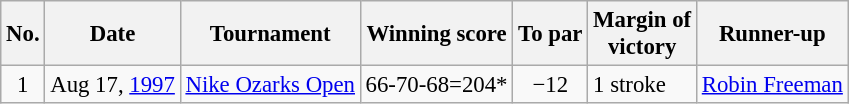<table class="wikitable" style="font-size:95%;">
<tr>
<th>No.</th>
<th>Date</th>
<th>Tournament</th>
<th>Winning score</th>
<th>To par</th>
<th>Margin of<br>victory</th>
<th>Runner-up</th>
</tr>
<tr>
<td align=center>1</td>
<td align=right>Aug 17, <a href='#'>1997</a></td>
<td><a href='#'>Nike Ozarks Open</a></td>
<td align=right>66-70-68=204*</td>
<td align=center>−12</td>
<td>1 stroke</td>
<td> <a href='#'>Robin Freeman</a></td>
</tr>
</table>
